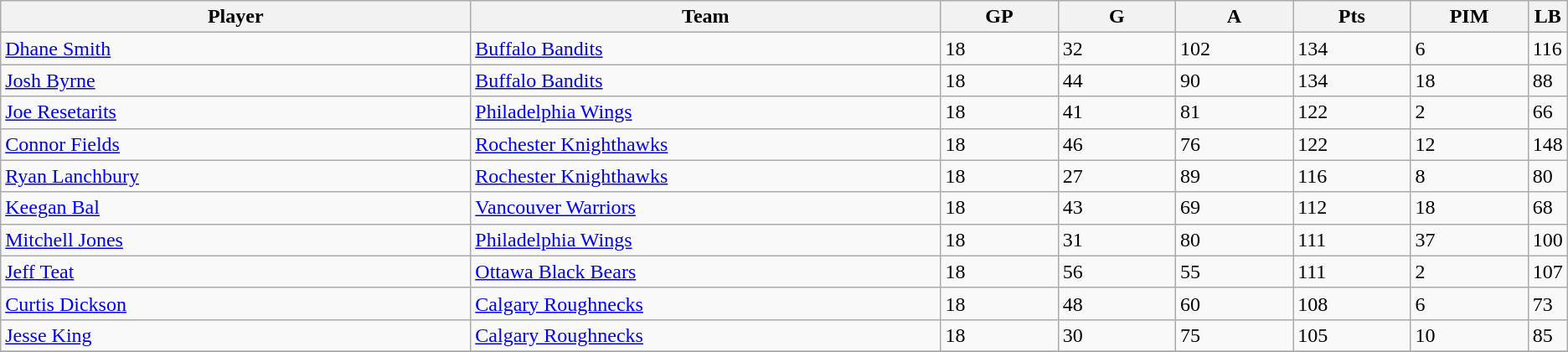<table class="wikitable">
<tr>
<th bgcolor="#DDDDFF" width="30%">Player</th>
<th bgcolor="#DDDDFF" width="30%">Team</th>
<th bgcolor="#DDDDFF" width="7.5%">GP</th>
<th bgcolor="#DDDDFF" width="7.5%">G</th>
<th bgcolor="#DDDDFF" width="7.5%">A</th>
<th bgcolor="#DDDDFF" width="7.5%">Pts</th>
<th bgcolor="#DDDDFF" width="7.5%">PIM</th>
<th bgcolor="#DDDDFF" width="7.5%">LB</th>
</tr>
<tr>
<td><a href='#'>Dhane Smith</a></td>
<td><a href='#'>Buffalo Bandits</a></td>
<td>18</td>
<td>32</td>
<td>102</td>
<td>134</td>
<td>6</td>
<td>116</td>
</tr>
<tr>
<td><a href='#'>Josh Byrne</a></td>
<td><a href='#'>Buffalo Bandits</a></td>
<td>18</td>
<td>44</td>
<td>90</td>
<td>134</td>
<td>18</td>
<td>88</td>
</tr>
<tr>
<td><a href='#'>Joe Resetarits</a></td>
<td><a href='#'>Philadelphia Wings</a></td>
<td>18</td>
<td>41</td>
<td>81</td>
<td>122</td>
<td>2</td>
<td>66</td>
</tr>
<tr>
<td><a href='#'>Connor Fields</a></td>
<td><a href='#'>Rochester Knighthawks</a></td>
<td>18</td>
<td>46</td>
<td>76</td>
<td>122</td>
<td>12</td>
<td>148</td>
</tr>
<tr>
<td><a href='#'>Ryan Lanchbury</a></td>
<td><a href='#'>Rochester Knighthawks</a></td>
<td>18</td>
<td>27</td>
<td>89</td>
<td>116</td>
<td>8</td>
<td>80</td>
</tr>
<tr>
<td><a href='#'>Keegan Bal</a></td>
<td><a href='#'>Vancouver Warriors</a></td>
<td>18</td>
<td>43</td>
<td>69</td>
<td>112</td>
<td>18</td>
<td>68</td>
</tr>
<tr>
<td><a href='#'>Mitchell Jones</a></td>
<td><a href='#'>Philadelphia Wings</a></td>
<td>18</td>
<td>31</td>
<td>80</td>
<td>111</td>
<td>37</td>
<td>100</td>
</tr>
<tr>
<td><a href='#'>Jeff Teat</a></td>
<td><a href='#'>Ottawa Black Bears</a></td>
<td>18</td>
<td>56</td>
<td>55</td>
<td>111</td>
<td>2</td>
<td>107</td>
</tr>
<tr>
<td><a href='#'>Curtis Dickson</a></td>
<td><a href='#'>Calgary Roughnecks</a></td>
<td>18</td>
<td>48</td>
<td>60</td>
<td>108</td>
<td>6</td>
<td>73</td>
</tr>
<tr>
<td><a href='#'>Jesse King</a></td>
<td><a href='#'>Calgary Roughnecks</a></td>
<td>18</td>
<td>30</td>
<td>75</td>
<td>105</td>
<td>10</td>
<td>85</td>
</tr>
<tr>
</tr>
</table>
